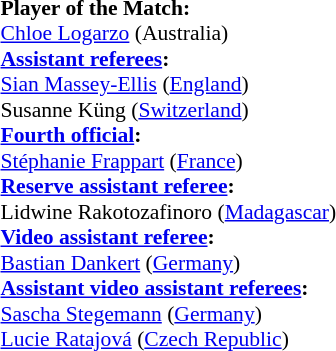<table width=50% style="font-size:90%">
<tr>
<td><br><strong>Player of the Match:</strong>
<br><a href='#'>Chloe Logarzo</a> (Australia)<br><strong><a href='#'>Assistant referees</a>:</strong>
<br><a href='#'>Sian Massey-Ellis</a> (<a href='#'>England</a>)
<br>Susanne Küng (<a href='#'>Switzerland</a>)
<br><strong><a href='#'>Fourth official</a>:</strong>
<br><a href='#'>Stéphanie Frappart</a> (<a href='#'>France</a>)
<br><strong><a href='#'>Reserve assistant referee</a>:</strong>
<br>Lidwine Rakotozafinoro (<a href='#'>Madagascar</a>)
<br><strong><a href='#'>Video assistant referee</a>:</strong>
<br><a href='#'>Bastian Dankert</a> (<a href='#'>Germany</a>)
<br><strong><a href='#'>Assistant video assistant referees</a>:</strong>
<br><a href='#'>Sascha Stegemann</a> (<a href='#'>Germany</a>)
<br><a href='#'>Lucie Ratajová</a> (<a href='#'>Czech Republic</a>)</td>
</tr>
</table>
